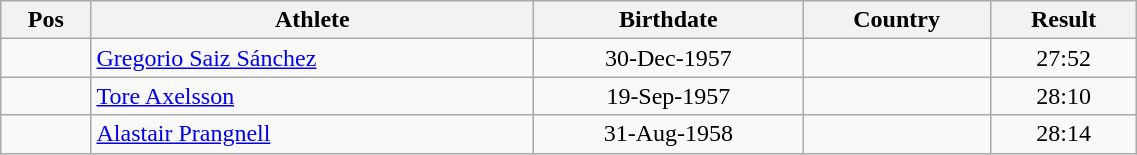<table class="wikitable"  style="text-align:center; width:60%;">
<tr>
<th>Pos</th>
<th>Athlete</th>
<th>Birthdate</th>
<th>Country</th>
<th>Result</th>
</tr>
<tr>
<td align=center></td>
<td align=left><a href='#'>Gregorio Saiz Sánchez</a></td>
<td>30-Dec-1957</td>
<td align=left></td>
<td>27:52</td>
</tr>
<tr>
<td align=center></td>
<td align=left><a href='#'>Tore Axelsson</a></td>
<td>19-Sep-1957</td>
<td align=left></td>
<td>28:10</td>
</tr>
<tr>
<td align=center></td>
<td align=left><a href='#'>Alastair Prangnell</a></td>
<td>31-Aug-1958</td>
<td align=left></td>
<td>28:14</td>
</tr>
</table>
